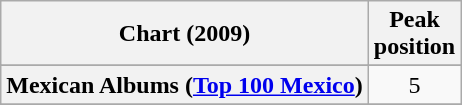<table class="wikitable sortable plainrowheaders" style="text-align:center">
<tr>
<th scope="col">Chart (2009)</th>
<th scope="col">Peak<br>position</th>
</tr>
<tr>
</tr>
<tr>
</tr>
<tr>
<th scope="row">Mexican Albums (<a href='#'>Top 100 Mexico</a>)</th>
<td>5</td>
</tr>
<tr>
</tr>
</table>
